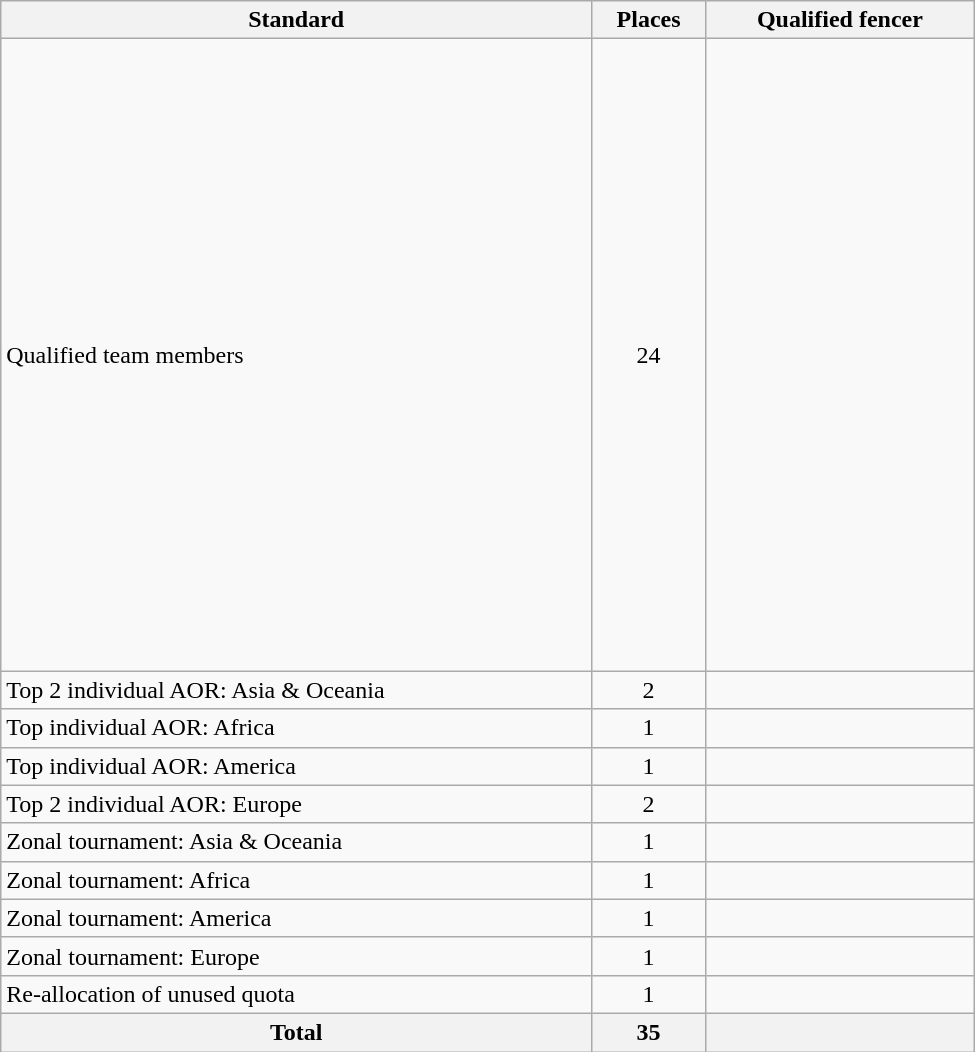<table class="wikitable" width=650>
<tr>
<th>Standard</th>
<th>Places</th>
<th>Qualified fencer</th>
</tr>
<tr>
<td>Qualified team members</td>
<td align=center>24</td>
<td><br> <br> <br> <br><br><br><br><br><br><br><br><br><br><br><br><br><br><br><br><br><br><br><br></td>
</tr>
<tr>
<td>Top 2 individual AOR: Asia & Oceania</td>
<td align=center>2</td>
<td><br></td>
</tr>
<tr>
<td>Top individual AOR: Africa</td>
<td align=center>1</td>
<td></td>
</tr>
<tr>
<td>Top individual AOR: America</td>
<td align=center>1</td>
<td></td>
</tr>
<tr>
<td>Top 2 individual AOR: Europe</td>
<td align=center>2</td>
<td><br></td>
</tr>
<tr>
<td>Zonal tournament: Asia & Oceania</td>
<td align=center>1</td>
<td></td>
</tr>
<tr>
<td>Zonal tournament: Africa</td>
<td align=center>1</td>
<td></td>
</tr>
<tr>
<td>Zonal tournament: America</td>
<td align=center>1</td>
<td></td>
</tr>
<tr>
<td>Zonal tournament: Europe</td>
<td align=center>1</td>
<td></td>
</tr>
<tr>
<td>Re-allocation of unused quota</td>
<td align=center>1</td>
<td></td>
</tr>
<tr>
<th>Total</th>
<th>35</th>
<th></th>
</tr>
</table>
